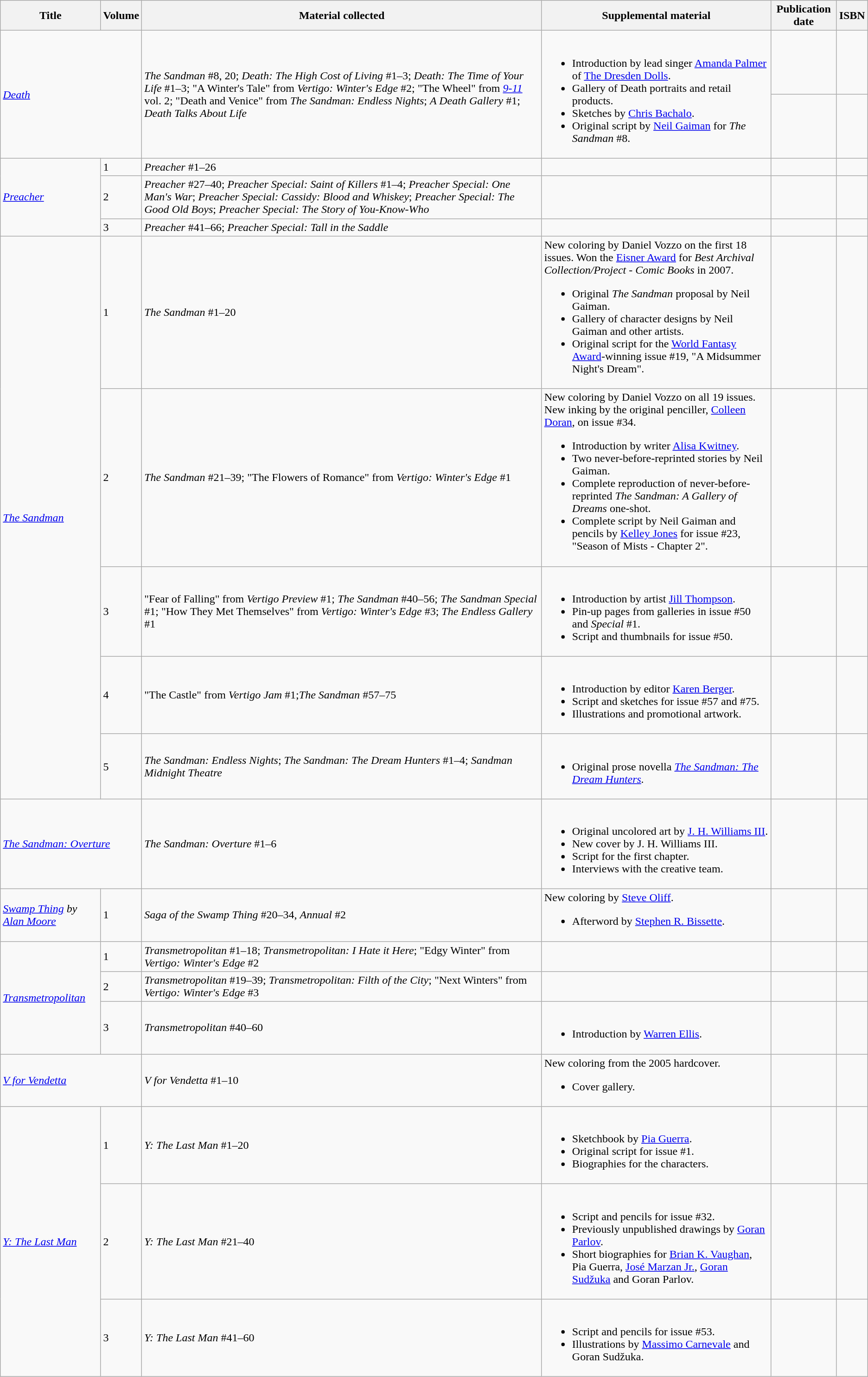<table class="wikitable">
<tr>
<th>Title</th>
<th>Volume</th>
<th>Material collected</th>
<th>Supplemental material</th>
<th>Publication date</th>
<th>ISBN</th>
</tr>
<tr>
<td colspan="2" rowspan="2"><em><a href='#'>Death</a></em></td>
<td rowspan="2"><em>The Sandman</em> #8, 20; <em>Death: The High Cost of Living</em> #1–3; <em>Death: The Time of Your Life</em> #1–3; "A Winter's Tale" from <em>Vertigo: Winter's Edge</em> #2; "The Wheel" from <em><a href='#'>9-11</a></em> vol. 2; "Death and Venice" from <em>The Sandman: Endless Nights</em>; <em>A Death Gallery</em> #1; <em>Death Talks About Life</em></td>
<td rowspan="2"><br><ul><li>Introduction by lead singer <a href='#'>Amanda Palmer</a> of <a href='#'>The Dresden Dolls</a>.</li><li>Gallery of Death portraits and retail products.</li><li>Sketches by <a href='#'>Chris Bachalo</a>.</li><li>Original script by <a href='#'>Neil Gaiman</a> for <em>The Sandman</em> #8.</li></ul></td>
<td></td>
<td></td>
</tr>
<tr>
<td></td>
<td></td>
</tr>
<tr>
<td rowspan="3"><em><a href='#'>Preacher</a></em></td>
<td>1</td>
<td><em>Preacher</em> #1–26</td>
<td></td>
<td></td>
<td></td>
</tr>
<tr>
<td>2</td>
<td><em>Preacher</em> #27–40; <em>Preacher Special: Saint of Killers</em> #1–4; <em>Preacher Special: One Man's War</em>; <em>Preacher Special: Cassidy: Blood and Whiskey</em>; <em>Preacher Special: The Good Old Boys</em>; <em>Preacher Special: The Story of You-Know-Who</em></td>
<td></td>
<td></td>
<td></td>
</tr>
<tr>
<td>3</td>
<td><em>Preacher</em> #41–66; <em>Preacher Special: Tall in the Saddle</em></td>
<td></td>
<td></td>
<td></td>
</tr>
<tr>
<td rowspan="5"><em><a href='#'>The Sandman</a></em></td>
<td>1</td>
<td><em>The Sandman</em> #1–20</td>
<td>New coloring by Daniel Vozzo on the first 18 issues. Won the <a href='#'>Eisner Award</a> for <em>Best Archival Collection/Project - Comic Books</em> in 2007.<br><ul><li>Original <em>The Sandman</em> proposal by Neil Gaiman.</li><li>Gallery of character designs by Neil Gaiman and other artists.</li><li>Original script for the <a href='#'>World Fantasy Award</a>-winning issue #19, "A Midsummer Night's Dream".</li></ul></td>
<td></td>
<td></td>
</tr>
<tr>
<td>2</td>
<td><em>The Sandman</em> #21–39; "The Flowers of Romance" from <em>Vertigo: Winter's Edge</em> #1</td>
<td>New coloring by Daniel Vozzo on all 19 issues. New inking by the original penciller, <a href='#'>Colleen Doran</a>, on issue #34.<br><ul><li>Introduction by writer <a href='#'>Alisa Kwitney</a>.</li><li>Two never-before-reprinted stories by Neil Gaiman.</li><li>Complete reproduction of  never-before-reprinted <em>The Sandman: A Gallery of Dreams</em> one-shot.</li><li>Complete script by Neil Gaiman and pencils by <a href='#'>Kelley Jones</a> for issue #23, "Season of Mists - Chapter 2".</li></ul></td>
<td></td>
<td></td>
</tr>
<tr>
<td>3</td>
<td>"Fear of Falling" from <em>Vertigo Preview</em> #1; <em>The Sandman</em> #40–56; <em>The Sandman Special</em> #1; "How They Met Themselves" from <em>Vertigo: Winter's Edge</em> #3; <em>The Endless Gallery</em> #1</td>
<td><br><ul><li>Introduction by artist <a href='#'>Jill Thompson</a>.</li><li>Pin-up pages from galleries in issue #50 and <em>Special</em> #1.</li><li>Script and thumbnails for issue #50.</li></ul></td>
<td></td>
<td></td>
</tr>
<tr>
<td>4</td>
<td>"The Castle" from <em>Vertigo Jam</em> #1;<em>The Sandman</em> #57–75</td>
<td><br><ul><li>Introduction by editor <a href='#'>Karen Berger</a>.</li><li>Script and sketches for issue #57 and #75.</li><li>Illustrations and promotional artwork.</li></ul></td>
<td></td>
<td></td>
</tr>
<tr>
<td>5</td>
<td><em>The Sandman: Endless Nights</em>; <em>The Sandman: The Dream Hunters</em> #1–4; <em>Sandman Midnight Theatre</em></td>
<td><br><ul><li>Original prose novella <em><a href='#'>The Sandman: The Dream Hunters</a>.</em></li></ul></td>
<td></td>
<td></td>
</tr>
<tr>
<td colspan="2"><em><a href='#'>The Sandman: Overture</a></em></td>
<td><em>The Sandman: Overture</em> #1–6</td>
<td><br><ul><li>Original uncolored art by <a href='#'>J. H. Williams III</a>.</li><li>New cover by J. H. Williams III.</li><li>Script for the first chapter.</li><li>Interviews with the creative team.</li></ul></td>
<td></td>
<td></td>
</tr>
<tr>
<td><em><a href='#'>Swamp Thing</a> by <a href='#'>Alan Moore</a></em></td>
<td>1</td>
<td><em>Saga of the Swamp Thing</em> #20–34, <em>Annual</em> #2</td>
<td>New coloring by <a href='#'>Steve Oliff</a>.<br><ul><li>Afterword by <a href='#'>Stephen R. Bissette</a>.</li></ul></td>
<td></td>
<td></td>
</tr>
<tr>
<td rowspan="3"><em><a href='#'>Transmetropolitan</a></em></td>
<td>1</td>
<td><em>Transmetropolitan</em> #1–18; <em>Transmetropolitan: I Hate it Here</em>; "Edgy Winter" from <em>Vertigo: Winter's Edge</em> #2</td>
<td></td>
<td></td>
<td></td>
</tr>
<tr>
<td>2</td>
<td><em>Transmetropolitan</em> #19–39; <em>Transmetropolitan: Filth of the City</em>; "Next Winters" from <em>Vertigo: Winter's Edge</em> #3</td>
<td></td>
<td></td>
<td></td>
</tr>
<tr>
<td>3</td>
<td><em>Transmetropolitan</em> #40–60</td>
<td><br><ul><li>Introduction by <a href='#'>Warren Ellis</a>.</li></ul></td>
<td></td>
<td></td>
</tr>
<tr>
<td colspan="2"><em><a href='#'>V for Vendetta</a></em></td>
<td><em>V for Vendetta</em> #1–10</td>
<td>New coloring from the 2005 hardcover.<br><ul><li>Cover gallery.</li></ul></td>
<td></td>
<td></td>
</tr>
<tr>
<td rowspan="3"><em><a href='#'>Y: The Last Man</a></em></td>
<td>1</td>
<td><em>Y: The Last Man</em> #1–20</td>
<td><br><ul><li>Sketchbook by <a href='#'>Pia Guerra</a>.</li><li>Original script for issue #1.</li><li>Biographies for the characters.</li></ul></td>
<td></td>
<td></td>
</tr>
<tr>
<td>2</td>
<td><em>Y: The Last Man</em> #21–40</td>
<td><br><ul><li>Script and pencils for issue #32.</li><li>Previously unpublished drawings by <a href='#'>Goran Parlov</a>.</li><li>Short biographies for <a href='#'>Brian K. Vaughan</a>, Pia Guerra, <a href='#'>José Marzan Jr.</a>, <a href='#'>Goran Sudžuka</a> and Goran Parlov.</li></ul></td>
<td></td>
<td></td>
</tr>
<tr>
<td>3</td>
<td><em>Y: The Last Man</em> #41–60</td>
<td><br><ul><li>Script and pencils for issue #53.</li><li>Illustrations by <a href='#'>Massimo Carnevale</a> and Goran Sudžuka.</li></ul></td>
<td></td>
<td></td>
</tr>
</table>
